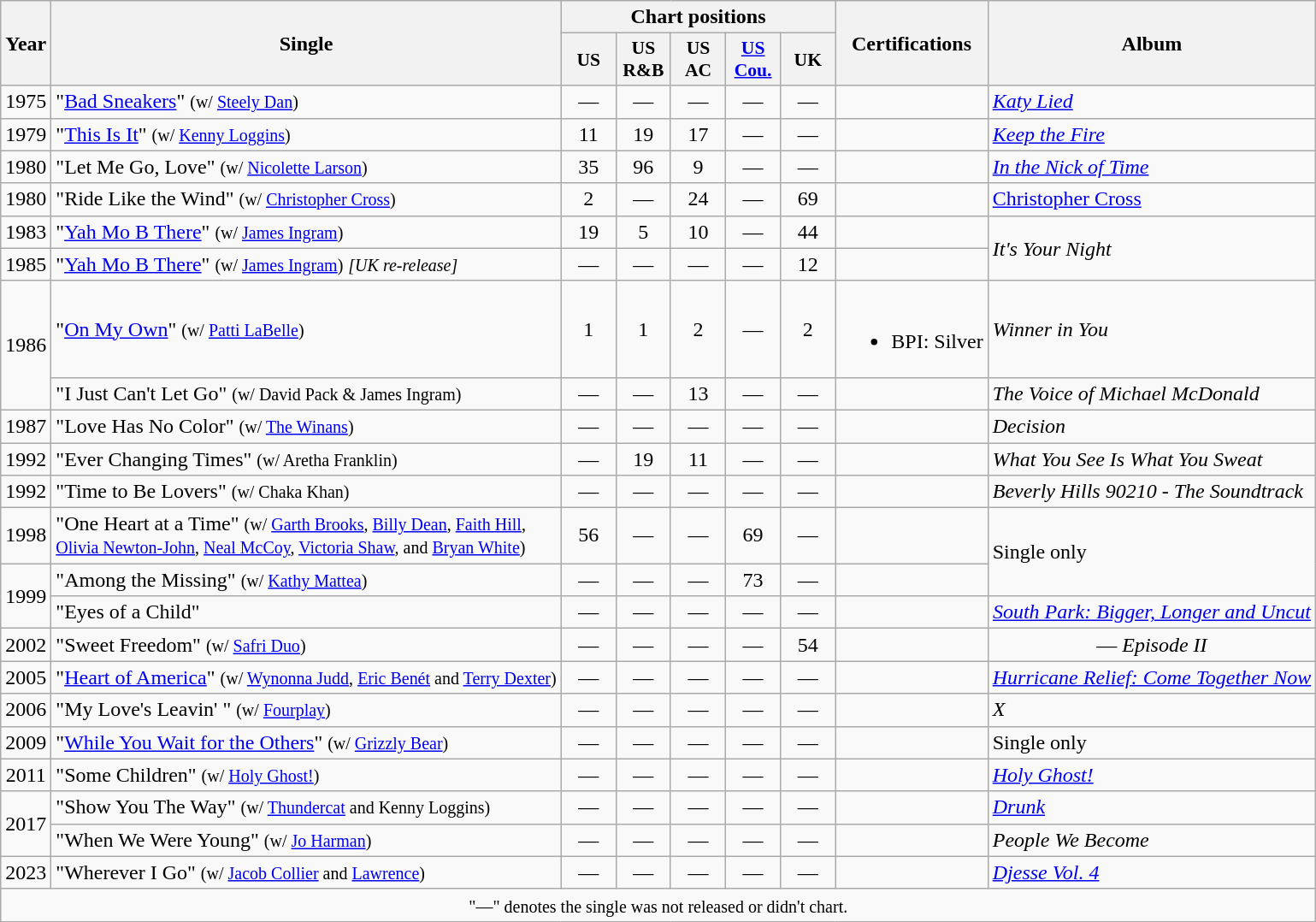<table class="wikitable" style="text-align:center;">
<tr>
<th rowspan="2">Year</th>
<th rowspan="2">Single</th>
<th colspan="5">Chart positions</th>
<th rowspan="2">Certifications</th>
<th rowspan="2">Album</th>
</tr>
<tr>
<th scope="col" style="width:2.5em;font-size:90%;">US <br></th>
<th scope="col" style="width:2.5em;font-size:90%;">US R&B <br></th>
<th scope="col" style="width:2.5em;font-size:90%;">US AC <br></th>
<th scope="col" style="width:2.5em;font-size:90%;"><a href='#'>US Cou.</a> <br></th>
<th scope="col" style="width:2.5em;font-size:90%;">UK <br></th>
</tr>
<tr>
<td>1975</td>
<td align="left">"<a href='#'>Bad Sneakers</a>" <small>(w/ <a href='#'>Steely Dan</a>)</small></td>
<td>—</td>
<td>—</td>
<td>—</td>
<td>—</td>
<td>—</td>
<td></td>
<td align="left"><em><a href='#'>Katy Lied</a></em></td>
</tr>
<tr>
<td>1979</td>
<td align="left">"<a href='#'>This Is It</a>" <small>(w/ <a href='#'>Kenny Loggins</a>)</small></td>
<td>11</td>
<td>19</td>
<td>17</td>
<td>—</td>
<td>—</td>
<td></td>
<td align="left"><em><a href='#'>Keep the Fire</a></em></td>
</tr>
<tr>
<td>1980</td>
<td align="left">"Let Me Go, Love" <small>(w/ <a href='#'>Nicolette Larson</a>)</small></td>
<td>35</td>
<td>96</td>
<td>9</td>
<td>—</td>
<td>—</td>
<td></td>
<td align="left"><em><a href='#'>In the Nick of Time</a></em></td>
</tr>
<tr>
<td>1980</td>
<td align="left">"Ride Like the Wind" <small>(w/ <a href='#'>Christopher Cross</a>)</small></td>
<td>2</td>
<td>—</td>
<td>24</td>
<td>—</td>
<td>69</td>
<td></td>
<td align="left"><em><a href='#'></em>Christopher Cross<em></a></em></td>
</tr>
<tr>
<td>1983</td>
<td align="left">"<a href='#'>Yah Mo B There</a>" <small>(w/ <a href='#'>James Ingram</a>)</small></td>
<td>19</td>
<td>5</td>
<td>10</td>
<td>—</td>
<td>44</td>
<td></td>
<td rowspan=2 align="left"><em>It's Your Night</em></td>
</tr>
<tr>
<td>1985</td>
<td align="left">"<a href='#'>Yah Mo B There</a>" <small>(w/ <a href='#'>James Ingram</a>)</small> <small><em>[UK re-release]</em></small></td>
<td>—</td>
<td>—</td>
<td>—</td>
<td>—</td>
<td>12</td>
<td></td>
</tr>
<tr>
<td rowspan="2">1986</td>
<td align="left">"<a href='#'>On My Own</a>" <small>(w/ <a href='#'>Patti LaBelle</a>)</small></td>
<td>1</td>
<td>1</td>
<td>2</td>
<td>—</td>
<td>2</td>
<td><br><ul><li>BPI: Silver</li></ul></td>
<td align="left"><em>Winner in You</em></td>
</tr>
<tr>
<td align="left">"I Just Can't Let Go" <small>(w/ David Pack & James Ingram)</small></td>
<td>—</td>
<td>—</td>
<td>13</td>
<td>—</td>
<td>—</td>
<td></td>
<td align="left"><em>The Voice of Michael McDonald</em></td>
</tr>
<tr>
<td>1987</td>
<td align="left">"Love Has No Color" <small>(w/ <a href='#'>The Winans</a>)</small></td>
<td>—</td>
<td>—</td>
<td>—</td>
<td>—</td>
<td>—</td>
<td></td>
<td align="left"><em>Decision</em></td>
</tr>
<tr>
<td>1992</td>
<td align="left">"Ever Changing Times" <small>(w/ Aretha Franklin)</small></td>
<td>—</td>
<td>19</td>
<td>11</td>
<td>—</td>
<td>—</td>
<td></td>
<td align="left"><em>What You See Is What You Sweat</em></td>
</tr>
<tr>
<td>1992</td>
<td align="left">"Time to Be Lovers" <small>(w/ Chaka Khan)</small></td>
<td>—</td>
<td>—</td>
<td>—</td>
<td>—</td>
<td>—</td>
<td></td>
<td align="left"><em>Beverly Hills 90210 - The Soundtrack</em></td>
</tr>
<tr>
<td>1998</td>
<td align="left">"One Heart at a Time" <small>(w/ <a href='#'>Garth Brooks</a>, <a href='#'>Billy Dean</a>, <a href='#'>Faith Hill</a>,<br><a href='#'>Olivia Newton-John</a>, <a href='#'>Neal McCoy</a>, <a href='#'>Victoria Shaw</a>, and <a href='#'>Bryan White</a>)</small></td>
<td>56</td>
<td>—</td>
<td>—</td>
<td>69</td>
<td>—</td>
<td></td>
<td rowspan=2 align="left">Single only</td>
</tr>
<tr>
<td rowspan=2>1999</td>
<td align="left">"Among the Missing" <small>(w/ <a href='#'>Kathy Mattea</a>)</small></td>
<td>—</td>
<td>—</td>
<td>—</td>
<td>73</td>
<td>—</td>
<td></td>
</tr>
<tr>
<td align="left">"Eyes of a Child"</td>
<td>—</td>
<td>—</td>
<td>—</td>
<td>—</td>
<td>—</td>
<td></td>
<td><em><a href='#'>South Park: Bigger, Longer and Uncut</a></em></td>
</tr>
<tr>
<td>2002</td>
<td align="left">"Sweet Freedom" <small>(w/ <a href='#'>Safri Duo</a>)</small></td>
<td>—</td>
<td>—</td>
<td>—</td>
<td>—</td>
<td>54</td>
<td></td>
<td>— <em>Episode II</em></td>
</tr>
<tr>
<td>2005</td>
<td align="left">"<a href='#'>Heart of America</a>" <small>(w/ <a href='#'>Wynonna Judd</a>, <a href='#'>Eric Benét</a> and <a href='#'>Terry Dexter</a>)</small></td>
<td>—</td>
<td>—</td>
<td>—</td>
<td>—</td>
<td>—</td>
<td></td>
<td align="left"><em><a href='#'>Hurricane Relief: Come Together Now</a></em></td>
</tr>
<tr>
<td>2006</td>
<td align="left">"My Love's Leavin' " <small>(w/ <a href='#'>Fourplay</a>)</small></td>
<td>—</td>
<td>—</td>
<td>—</td>
<td>—</td>
<td>—</td>
<td></td>
<td align="left"><em>X</em></td>
</tr>
<tr>
<td>2009</td>
<td align="left">"<a href='#'>While You Wait for the Others</a>" <small>(w/ <a href='#'>Grizzly Bear</a>)</small></td>
<td>—</td>
<td>—</td>
<td>—</td>
<td>—</td>
<td>—</td>
<td></td>
<td align="left">Single only</td>
</tr>
<tr>
<td>2011</td>
<td align="left">"Some Children" <small>(w/ <a href='#'>Holy Ghost!</a>)</small></td>
<td>—</td>
<td>—</td>
<td>—</td>
<td>—</td>
<td>—</td>
<td></td>
<td align="left"><em><a href='#'>Holy Ghost!</a></em></td>
</tr>
<tr>
<td rowspan=2>2017</td>
<td align="left">"Show You The Way" <small>(w/ <a href='#'>Thundercat</a> and Kenny Loggins)</small></td>
<td>—</td>
<td>—</td>
<td>—</td>
<td>—</td>
<td>—</td>
<td></td>
<td align="left"><em><a href='#'>Drunk</a></em></td>
</tr>
<tr>
<td align="left">"When We Were Young" <small>(w/ <a href='#'>Jo Harman</a>)</small></td>
<td>—</td>
<td>—</td>
<td>—</td>
<td>—</td>
<td>—</td>
<td></td>
<td align="left"><em>People We Become</em></td>
</tr>
<tr>
<td>2023</td>
<td align="left">"Wherever I Go" <small>(w/ <a href='#'>Jacob Collier</a> and <a href='#'>Lawrence</a>)</small></td>
<td>—</td>
<td>—</td>
<td>—</td>
<td>—</td>
<td>—</td>
<td></td>
<td align="left"><em><a href='#'>Djesse Vol. 4</a></em></td>
</tr>
<tr>
<td colspan="10" align="center"><small>"—" denotes the single was not released or didn't chart.</small></td>
</tr>
</table>
